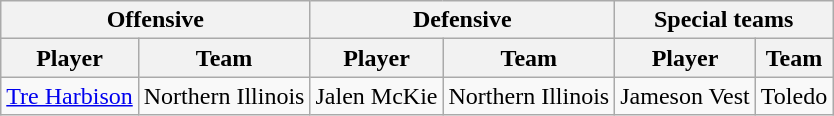<table class="wikitable" style="display: inline-table;">
<tr>
<th colspan="2">Offensive</th>
<th colspan="2">Defensive</th>
<th colspan="2">Special teams</th>
</tr>
<tr>
<th>Player</th>
<th>Team</th>
<th>Player</th>
<th>Team</th>
<th>Player</th>
<th>Team</th>
</tr>
<tr>
<td><a href='#'>Tre Harbison</a></td>
<td>Northern Illinois</td>
<td>Jalen McKie</td>
<td>Northern Illinois</td>
<td>Jameson Vest</td>
<td>Toledo</td>
</tr>
</table>
